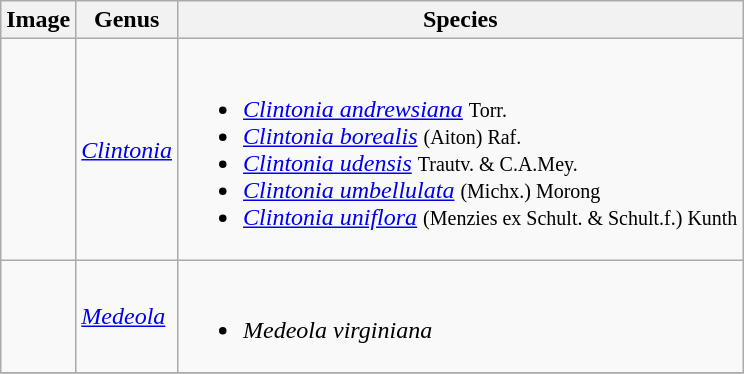<table class="wikitable">
<tr>
<th>Image</th>
<th>Genus</th>
<th>Species</th>
</tr>
<tr>
<td></td>
<td><em><a href='#'>Clintonia</a></em>  </td>
<td><br><ul><li><em><a href='#'>Clintonia andrewsiana</a></em> <small>Torr.</small></li><li><em><a href='#'>Clintonia borealis</a></em> <small>(Aiton) Raf.</small></li><li><em><a href='#'>Clintonia udensis</a></em> <small>Trautv. & C.A.Mey.</small></li><li><em><a href='#'>Clintonia umbellulata</a></em> <small>(Michx.) Morong</small></li><li><em><a href='#'>Clintonia uniflora</a></em> <small>(Menzies ex Schult. & Schult.f.) Kunth</small></li></ul></td>
</tr>
<tr>
<td></td>
<td><em><a href='#'>Medeola</a></em> </td>
<td><br><ul><li><em>Medeola virginiana</em></li></ul></td>
</tr>
<tr>
</tr>
</table>
